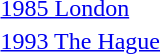<table>
<tr>
<td><a href='#'>1985 London</a></td>
<td></td>
<td></td>
<td></td>
</tr>
<tr>
<td><a href='#'>1993 The Hague</a></td>
<td></td>
<td></td>
<td></td>
</tr>
</table>
